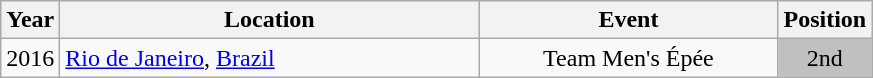<table class="wikitable" style="text-align:center;">
<tr>
<th>Year</th>
<th style="width:17em">Location</th>
<th style="width:12em">Event</th>
<th>Position</th>
</tr>
<tr>
<td rowspan="1">2016</td>
<td rowspan="1" align="left"> <a href='#'>Rio de Janeiro</a>, <a href='#'>Brazil</a></td>
<td>Team Men's Épée</td>
<td bgcolor="silver">2nd</td>
</tr>
</table>
